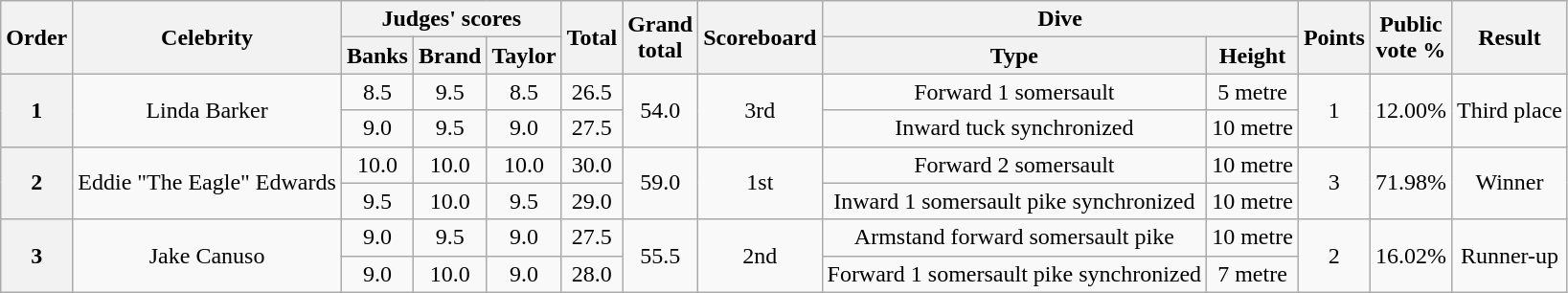<table class="wikitable" style="margin= auto; text-align: center;">
<tr>
<th scope=row rowspan=2>Order</th>
<th rowspan=2>Celebrity</th>
<th colspan=3>Judges' scores</th>
<th rowspan=2>Total</th>
<th rowspan=2>Grand<br>total</th>
<th rowspan=2>Scoreboard</th>
<th colspan=2>Dive</th>
<th rowspan=2>Points</th>
<th rowspan=2>Public<br>vote %</th>
<th rowspan=2>Result</th>
</tr>
<tr>
<th>Banks</th>
<th>Brand</th>
<th>Taylor</th>
<th>Type</th>
<th>Height</th>
</tr>
<tr>
<th scope=row rowspan=2>1</th>
<td rowspan=2>Linda Barker</td>
<td>8.5</td>
<td>9.5</td>
<td>8.5</td>
<td>26.5</td>
<td rowspan=2>54.0</td>
<td rowspan=2>3rd</td>
<td>Forward 1  somersault</td>
<td>5 metre</td>
<td rowspan=2>1</td>
<td rowspan=2>12.00%</td>
<td rowspan=2>Third place</td>
</tr>
<tr>
<td>9.0</td>
<td>9.5</td>
<td>9.0</td>
<td>27.5</td>
<td>Inward tuck synchronized</td>
<td>10 metre</td>
</tr>
<tr>
<th scope=row rowspan=2>2</th>
<td rowspan=2>Eddie "The Eagle" Edwards</td>
<td>10.0</td>
<td>10.0</td>
<td>10.0</td>
<td>30.0</td>
<td rowspan=2>59.0</td>
<td rowspan=2>1st</td>
<td>Forward 2  somersault</td>
<td>10 metre</td>
<td rowspan=2>3</td>
<td rowspan=2>71.98%</td>
<td rowspan=2>Winner</td>
</tr>
<tr>
<td>9.5</td>
<td>10.0</td>
<td>9.5</td>
<td>29.0</td>
<td>Inward 1  somersault pike synchronized</td>
<td>10 metre</td>
</tr>
<tr>
<th scope=row rowspan=2>3</th>
<td rowspan=2>Jake Canuso</td>
<td>9.0</td>
<td>9.5</td>
<td>9.0</td>
<td>27.5</td>
<td rowspan=2>55.5</td>
<td rowspan=2>2nd</td>
<td>Armstand forward somersault pike</td>
<td>10 metre</td>
<td rowspan=2>2</td>
<td rowspan=2>16.02%</td>
<td rowspan=2>Runner-up</td>
</tr>
<tr>
<td>9.0</td>
<td>10.0</td>
<td>9.0</td>
<td>28.0</td>
<td>Forward 1  somersault pike synchronized</td>
<td>7  metre</td>
</tr>
</table>
